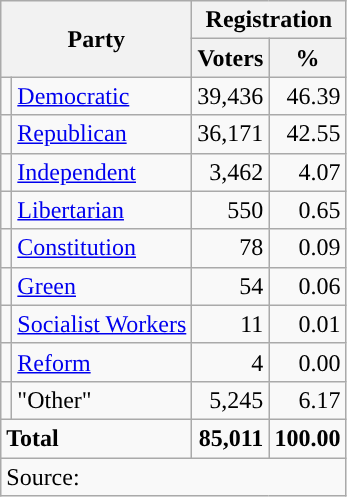<table class="wikitable">
<tr>
<th colspan="2" rowspan="2">Party</th>
<th colspan="2">Registration</th>
</tr>
<tr>
<th>Voters</th>
<th>%</th>
</tr>
<tr>
<td style="background-color:"></td>
<td><a href='#'>Democratic</a></td>
<td style="text-align:right;">39,436</td>
<td style="text-align:right;">46.39</td>
</tr>
<tr>
<td style="background-color:"></td>
<td><a href='#'>Republican</a></td>
<td style="text-align:right;">36,171</td>
<td style="text-align:right;">42.55</td>
</tr>
<tr>
<td style="background-color:"></td>
<td><a href='#'>Independent</a></td>
<td style="text-align:right;">3,462</td>
<td style="text-align:right;">4.07</td>
</tr>
<tr>
<td style="background-color:"></td>
<td><a href='#'>Libertarian</a></td>
<td style="text-align:right;">550</td>
<td style="text-align:right;">0.65</td>
</tr>
<tr>
<td style="background-color:"></td>
<td><a href='#'>Constitution</a></td>
<td style="text-align:right;">78</td>
<td style="text-align:right;">0.09</td>
</tr>
<tr>
<td style="background-color:"></td>
<td><a href='#'>Green</a></td>
<td style="text-align:right;">54</td>
<td style="text-align:right;">0.06</td>
</tr>
<tr>
<td style="background-color:"></td>
<td><a href='#'>Socialist Workers</a></td>
<td style="text-align:right;">11</td>
<td style="text-align:right;">0.01</td>
</tr>
<tr>
<td style="background-color:"></td>
<td><a href='#'>Reform</a></td>
<td style="text-align:right;">4</td>
<td style="text-align:right;">0.00</td>
</tr>
<tr>
<td></td>
<td>"Other"</td>
<td style="text-align:right;">5,245</td>
<td style="text-align:right;">6.17</td>
</tr>
<tr>
<td colspan="2"><strong>Total</strong></td>
<td style="text-align:right;"><strong>85,011</strong></td>
<td style="text-align:right;"><strong>100.00</strong></td>
</tr>
<tr>
<td colspan="4">Source: <em></em></td>
</tr>
</table>
